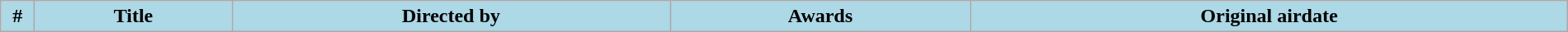<table class="wikitable plainrowheaders" style="width:100%; margin:auto;">
<tr>
<th style="background-color:#ADD8E6; width:20px;">#</th>
<th style="background-color:#ADD8E6;">Title</th>
<th style="background-color:#ADD8E6;">Directed by</th>
<th style="background-color:#ADD8E6;">Awards</th>
<th style="background-color:#ADD8E6;">Original airdate<br>







</th>
</tr>
</table>
